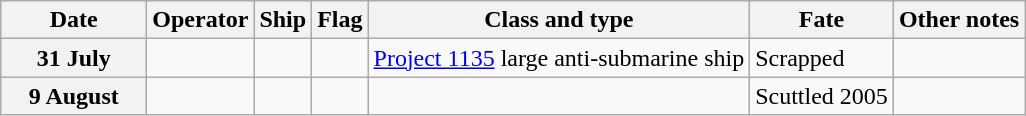<table class="wikitable">
<tr>
<th width="90">Date</th>
<th>Operator</th>
<th>Ship</th>
<th>Flag</th>
<th>Class and type</th>
<th>Fate</th>
<th>Other notes</th>
</tr>
<tr ---->
<th>31 July</th>
<td></td>
<td><strong></strong></td>
<td></td>
<td><a href='#'>Project 1135</a> large anti-submarine ship</td>
<td>Scrapped</td>
<td></td>
</tr>
<tr ---->
<th>9 August</th>
<td></td>
<td><strong></strong></td>
<td></td>
<td></td>
<td>Scuttled 2005</td>
<td></td>
</tr>
</table>
